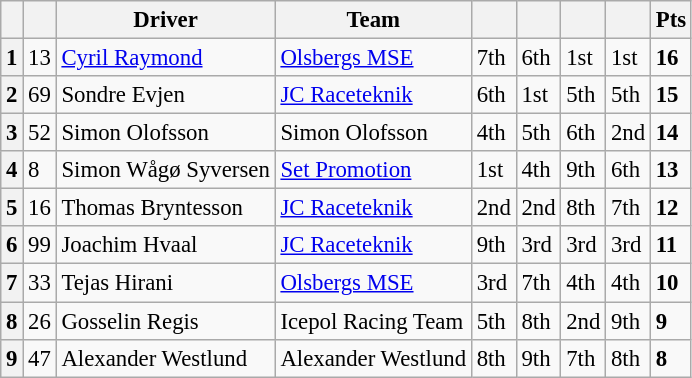<table class=wikitable style="font-size:95%">
<tr>
<th></th>
<th></th>
<th>Driver</th>
<th>Team</th>
<th></th>
<th></th>
<th></th>
<th></th>
<th>Pts</th>
</tr>
<tr>
<th>1</th>
<td>13</td>
<td> <a href='#'>Cyril Raymond</a></td>
<td><a href='#'>Olsbergs MSE</a></td>
<td>7th</td>
<td>6th</td>
<td>1st</td>
<td>1st</td>
<td><strong>16</strong></td>
</tr>
<tr>
<th>2</th>
<td>69</td>
<td> Sondre Evjen</td>
<td><a href='#'>JC Raceteknik</a></td>
<td>6th</td>
<td>1st</td>
<td>5th</td>
<td>5th</td>
<td><strong>15</strong></td>
</tr>
<tr>
<th>3</th>
<td>52</td>
<td> Simon Olofsson</td>
<td>Simon Olofsson</td>
<td>4th</td>
<td>5th</td>
<td>6th</td>
<td>2nd</td>
<td><strong>14</strong></td>
</tr>
<tr>
<th>4</th>
<td>8</td>
<td> Simon Wågø Syversen</td>
<td><a href='#'>Set Promotion</a></td>
<td>1st</td>
<td>4th</td>
<td>9th</td>
<td>6th</td>
<td><strong>13</strong></td>
</tr>
<tr>
<th>5</th>
<td>16</td>
<td> Thomas Bryntesson</td>
<td><a href='#'>JC Raceteknik</a></td>
<td>2nd</td>
<td>2nd</td>
<td>8th</td>
<td>7th</td>
<td><strong>12</strong></td>
</tr>
<tr>
<th>6</th>
<td>99</td>
<td> Joachim Hvaal</td>
<td><a href='#'>JC Raceteknik</a></td>
<td>9th</td>
<td>3rd</td>
<td>3rd</td>
<td>3rd</td>
<td><strong>11</strong></td>
</tr>
<tr>
<th>7</th>
<td>33</td>
<td> Tejas Hirani</td>
<td><a href='#'>Olsbergs MSE</a></td>
<td>3rd</td>
<td>7th</td>
<td>4th</td>
<td>4th</td>
<td><strong>10</strong></td>
</tr>
<tr>
<th>8</th>
<td>26</td>
<td> Gosselin Regis</td>
<td>Icepol Racing Team</td>
<td>5th</td>
<td>8th</td>
<td>2nd</td>
<td>9th</td>
<td><strong>9</strong></td>
</tr>
<tr>
<th>9</th>
<td>47</td>
<td> Alexander Westlund</td>
<td>Alexander Westlund</td>
<td>8th</td>
<td>9th</td>
<td>7th</td>
<td>8th</td>
<td><strong>8</strong></td>
</tr>
</table>
